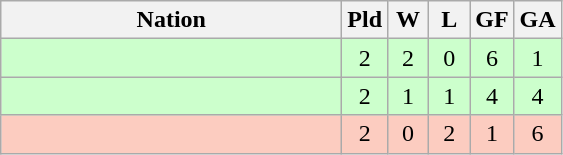<table class=wikitable style="text-align:center">
<tr>
<th width=220>Nation</th>
<th width=20>Pld</th>
<th width=20>W</th>
<th width=20>L</th>
<th width=20>GF</th>
<th width=20>GA</th>
</tr>
<tr bgcolor="#ccffcc">
<td align=left></td>
<td>2</td>
<td>2</td>
<td>0</td>
<td>6</td>
<td>1</td>
</tr>
<tr bgcolor="#ccffcc">
<td align=left></td>
<td>2</td>
<td>1</td>
<td>1</td>
<td>4</td>
<td>4</td>
</tr>
<tr bgcolor="#fcccc">
<td align=left></td>
<td>2</td>
<td>0</td>
<td>2</td>
<td>1</td>
<td>6</td>
</tr>
</table>
